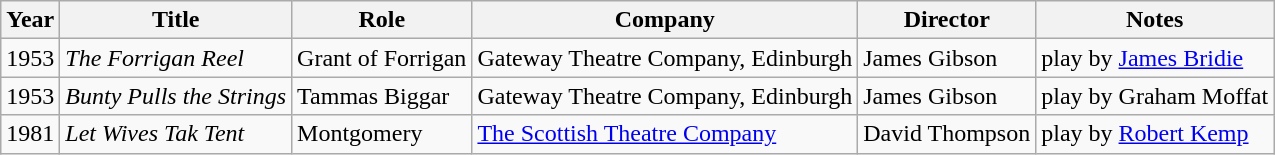<table class="wikitable">
<tr>
<th>Year</th>
<th>Title</th>
<th>Role</th>
<th>Company</th>
<th>Director</th>
<th>Notes</th>
</tr>
<tr>
<td>1953</td>
<td><em>The Forrigan Reel</em></td>
<td>Grant of Forrigan</td>
<td>Gateway Theatre Company, Edinburgh</td>
<td>James Gibson</td>
<td>play by <a href='#'>James Bridie</a></td>
</tr>
<tr>
<td>1953</td>
<td><em>Bunty Pulls the Strings</em></td>
<td>Tammas Biggar</td>
<td>Gateway Theatre Company, Edinburgh</td>
<td>James Gibson</td>
<td>play by Graham Moffat</td>
</tr>
<tr>
<td>1981</td>
<td><em>Let Wives Tak Tent</em></td>
<td>Montgomery</td>
<td><a href='#'>The Scottish Theatre Company</a></td>
<td>David Thompson</td>
<td>play by <a href='#'>Robert Kemp</a></td>
</tr>
</table>
